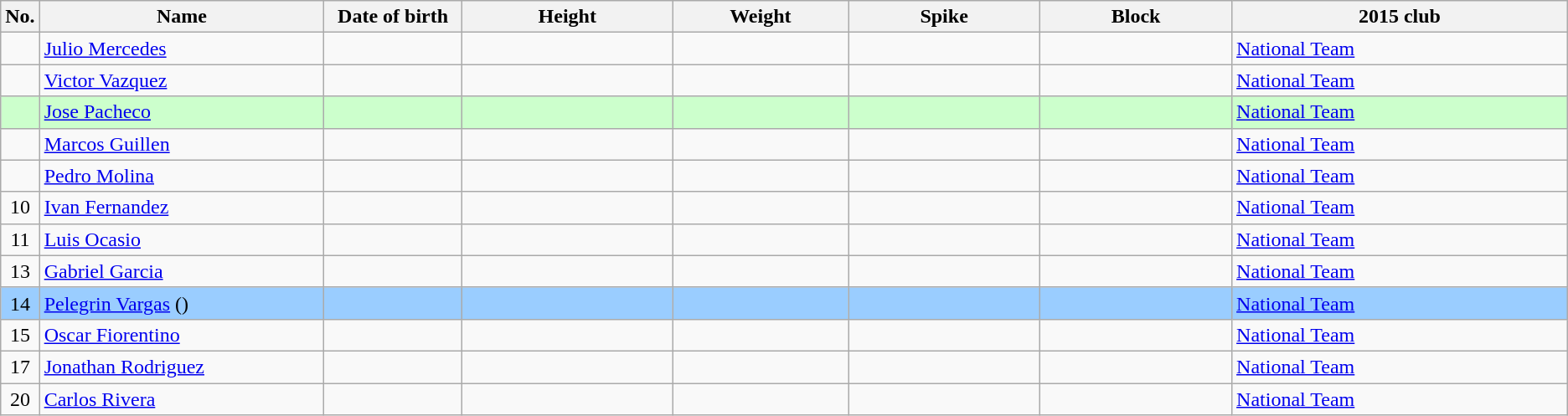<table class="wikitable sortable" style="text-align:center;">
<tr>
<th>No.</th>
<th style="width:15em">Name</th>
<th style="width:7em">Date of birth</th>
<th style="width:11em">Height</th>
<th style="width:9em">Weight</th>
<th style="width:10em">Spike</th>
<th style="width:10em">Block</th>
<th style="width:18em">2015 club</th>
</tr>
<tr>
<td></td>
<td align=left><a href='#'>Julio Mercedes</a></td>
<td align=right></td>
<td></td>
<td></td>
<td></td>
<td></td>
<td align=left> <a href='#'>National Team</a></td>
</tr>
<tr>
<td></td>
<td align=left><a href='#'>Victor Vazquez</a></td>
<td align=right></td>
<td></td>
<td></td>
<td></td>
<td></td>
<td align=left> <a href='#'>National Team</a></td>
</tr>
<tr bgcolor=#ccffcc>
<td></td>
<td align=left><a href='#'>Jose Pacheco</a></td>
<td align=right></td>
<td></td>
<td></td>
<td></td>
<td></td>
<td align=left> <a href='#'>National Team</a></td>
</tr>
<tr>
<td></td>
<td align=left><a href='#'>Marcos Guillen</a></td>
<td align=right></td>
<td></td>
<td></td>
<td></td>
<td></td>
<td align=left> <a href='#'>National Team</a></td>
</tr>
<tr>
<td></td>
<td align=left><a href='#'>Pedro Molina</a></td>
<td align=right></td>
<td></td>
<td></td>
<td></td>
<td></td>
<td align=left> <a href='#'>National Team</a></td>
</tr>
<tr>
<td>10</td>
<td align=left><a href='#'>Ivan Fernandez</a></td>
<td align=right></td>
<td></td>
<td></td>
<td></td>
<td></td>
<td align=left> <a href='#'>National Team</a></td>
</tr>
<tr>
<td>11</td>
<td align=left><a href='#'>Luis Ocasio</a></td>
<td align=right></td>
<td></td>
<td></td>
<td></td>
<td></td>
<td align=left> <a href='#'>National Team</a></td>
</tr>
<tr>
<td>13</td>
<td align=left><a href='#'>Gabriel Garcia</a></td>
<td align=right></td>
<td></td>
<td></td>
<td></td>
<td></td>
<td align=left> <a href='#'>National Team</a></td>
</tr>
<tr bgcolor=#9acdff>
<td>14</td>
<td align=left><a href='#'>Pelegrin Vargas</a> ()</td>
<td align=right></td>
<td></td>
<td></td>
<td></td>
<td></td>
<td align=left> <a href='#'>National Team</a></td>
</tr>
<tr>
<td>15</td>
<td align=left><a href='#'>Oscar Fiorentino</a></td>
<td align=right></td>
<td></td>
<td></td>
<td></td>
<td></td>
<td align=left> <a href='#'>National Team</a></td>
</tr>
<tr>
<td>17</td>
<td align=left><a href='#'>Jonathan Rodriguez</a></td>
<td align=right></td>
<td></td>
<td></td>
<td></td>
<td></td>
<td align=left> <a href='#'>National Team</a></td>
</tr>
<tr>
<td>20</td>
<td align=left><a href='#'>Carlos Rivera</a></td>
<td align=right></td>
<td></td>
<td></td>
<td></td>
<td></td>
<td align=left> <a href='#'>National Team</a></td>
</tr>
</table>
